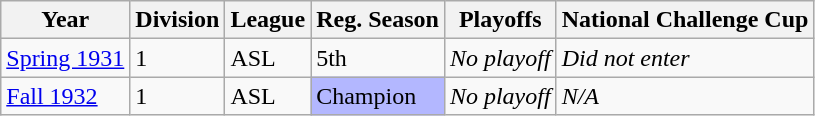<table class="wikitable">
<tr>
<th>Year</th>
<th>Division</th>
<th>League</th>
<th>Reg. Season</th>
<th>Playoffs</th>
<th>National Challenge Cup</th>
</tr>
<tr>
<td><a href='#'>Spring 1931</a></td>
<td>1</td>
<td>ASL</td>
<td>5th</td>
<td><em>No playoff</em></td>
<td><em>Did not enter</em></td>
</tr>
<tr>
<td><a href='#'>Fall 1932</a></td>
<td>1</td>
<td>ASL</td>
<td bgcolor="B3B7FF">Champion</td>
<td><em>No playoff</em></td>
<td><em>N/A</em></td>
</tr>
</table>
